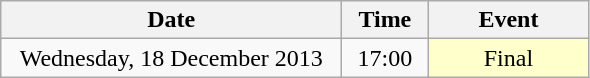<table class = "wikitable" style="text-align:center;">
<tr>
<th width=220>Date</th>
<th width=50>Time</th>
<th width=100>Event</th>
</tr>
<tr>
<td>Wednesday, 18 December 2013</td>
<td>17:00</td>
<td bgcolor=ffffcc>Final</td>
</tr>
</table>
